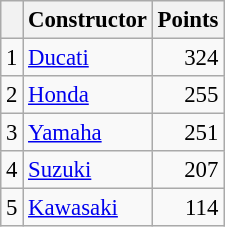<table class="wikitable" style="font-size: 95%;">
<tr>
<th></th>
<th>Constructor</th>
<th>Points</th>
</tr>
<tr>
<td align=center>1</td>
<td> <a href='#'>Ducati</a></td>
<td align=right>324</td>
</tr>
<tr>
<td align=center>2</td>
<td> <a href='#'>Honda</a></td>
<td align=right>255</td>
</tr>
<tr>
<td align=center>3</td>
<td> <a href='#'>Yamaha</a></td>
<td align=right>251</td>
</tr>
<tr>
<td align=center>4</td>
<td> <a href='#'>Suzuki</a></td>
<td align=right>207</td>
</tr>
<tr>
<td align=center>5</td>
<td> <a href='#'>Kawasaki</a></td>
<td align=right>114</td>
</tr>
</table>
